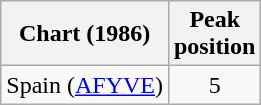<table class="wikitable">
<tr>
<th>Chart (1986)</th>
<th>Peak<br>position</th>
</tr>
<tr>
<td>Spain (<a href='#'>AFYVE</a>)</td>
<td align="center">5</td>
</tr>
</table>
